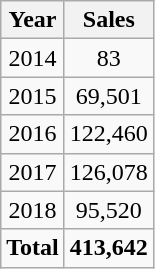<table class="wikitable" style="float:center; clear:center; margin:0 0 1em 1em; text-align:center;">
<tr>
<th>Year</th>
<th>Sales</th>
</tr>
<tr>
<td>2014</td>
<td>83</td>
</tr>
<tr>
<td>2015</td>
<td>69,501</td>
</tr>
<tr>
<td>2016</td>
<td>122,460</td>
</tr>
<tr>
<td>2017</td>
<td>126,078</td>
</tr>
<tr>
<td>2018</td>
<td>95,520</td>
</tr>
<tr>
<td><strong>Total</strong></td>
<td><strong>413,642</strong></td>
</tr>
</table>
